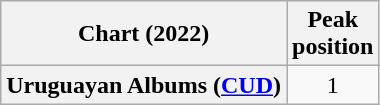<table class="wikitable plainrowheaders" style="text-align:center;">
<tr>
<th scope="col">Chart (2022)</th>
<th scope="col">Peak<br>position</th>
</tr>
<tr>
<th scope="row">Uruguayan Albums (<a href='#'>CUD</a>)</th>
<td>1</td>
</tr>
</table>
